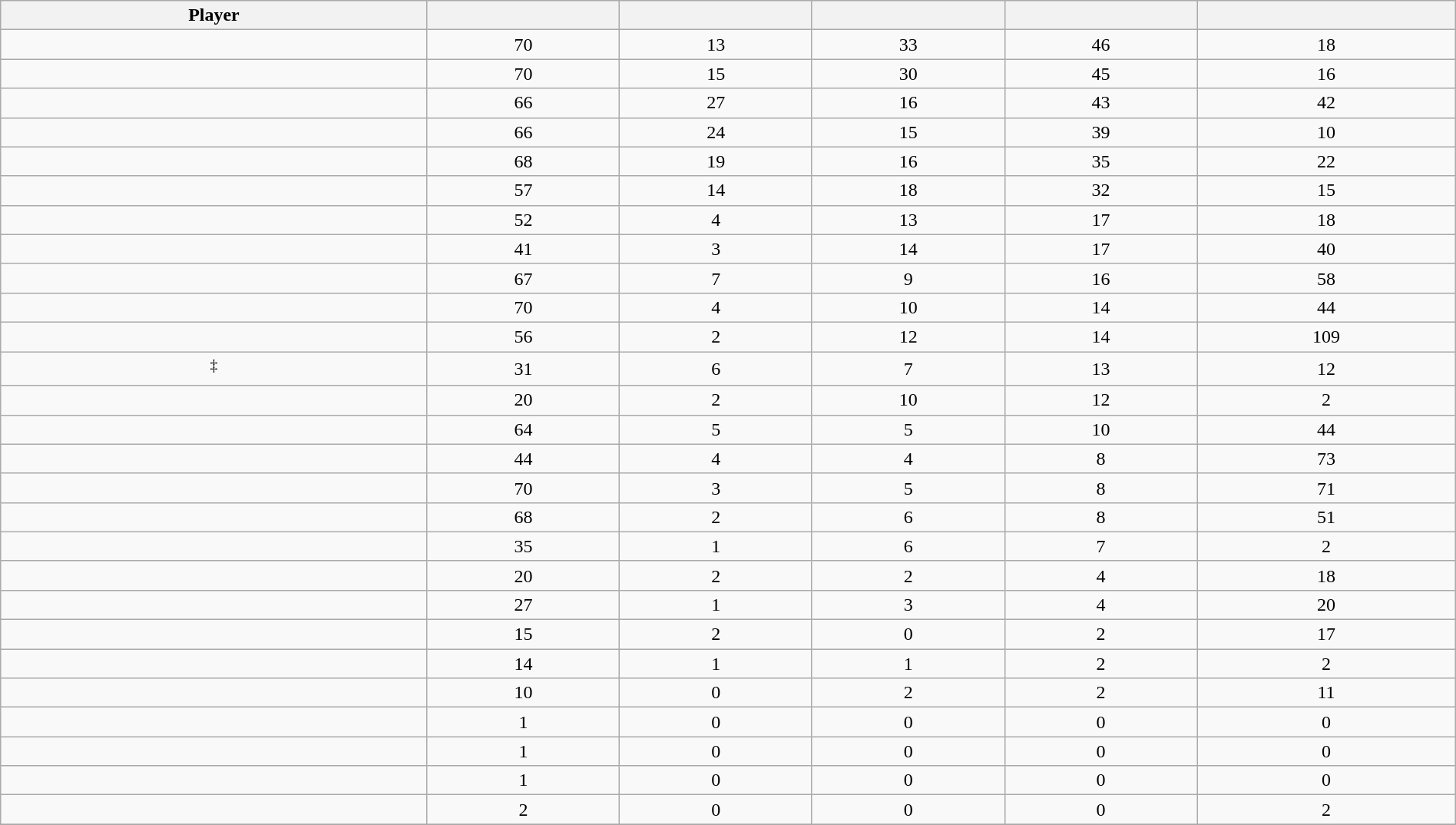<table class="wikitable sortable" style="width:100%;">
<tr align=center>
<th>Player</th>
<th></th>
<th></th>
<th></th>
<th></th>
<th></th>
</tr>
<tr align=center>
<td></td>
<td>70</td>
<td>13</td>
<td>33</td>
<td>46</td>
<td>18</td>
</tr>
<tr align=center>
<td></td>
<td>70</td>
<td>15</td>
<td>30</td>
<td>45</td>
<td>16</td>
</tr>
<tr align=center>
<td></td>
<td>66</td>
<td>27</td>
<td>16</td>
<td>43</td>
<td>42</td>
</tr>
<tr align=center>
<td></td>
<td>66</td>
<td>24</td>
<td>15</td>
<td>39</td>
<td>10</td>
</tr>
<tr align=center>
<td></td>
<td>68</td>
<td>19</td>
<td>16</td>
<td>35</td>
<td>22</td>
</tr>
<tr align=center>
<td></td>
<td>57</td>
<td>14</td>
<td>18</td>
<td>32</td>
<td>15</td>
</tr>
<tr align=center>
<td></td>
<td>52</td>
<td>4</td>
<td>13</td>
<td>17</td>
<td>18</td>
</tr>
<tr align=center>
<td></td>
<td>41</td>
<td>3</td>
<td>14</td>
<td>17</td>
<td>40</td>
</tr>
<tr align=center>
<td></td>
<td>67</td>
<td>7</td>
<td>9</td>
<td>16</td>
<td>58</td>
</tr>
<tr align=center>
<td></td>
<td>70</td>
<td>4</td>
<td>10</td>
<td>14</td>
<td>44</td>
</tr>
<tr align=center>
<td></td>
<td>56</td>
<td>2</td>
<td>12</td>
<td>14</td>
<td>109</td>
</tr>
<tr align=center>
<td><sup>‡</sup></td>
<td>31</td>
<td>6</td>
<td>7</td>
<td>13</td>
<td>12</td>
</tr>
<tr align=center>
<td></td>
<td>20</td>
<td>2</td>
<td>10</td>
<td>12</td>
<td>2</td>
</tr>
<tr align=center>
<td></td>
<td>64</td>
<td>5</td>
<td>5</td>
<td>10</td>
<td>44</td>
</tr>
<tr align=center>
<td></td>
<td>44</td>
<td>4</td>
<td>4</td>
<td>8</td>
<td>73</td>
</tr>
<tr align=center>
<td></td>
<td>70</td>
<td>3</td>
<td>5</td>
<td>8</td>
<td>71</td>
</tr>
<tr align=center>
<td></td>
<td>68</td>
<td>2</td>
<td>6</td>
<td>8</td>
<td>51</td>
</tr>
<tr align=center>
<td></td>
<td>35</td>
<td>1</td>
<td>6</td>
<td>7</td>
<td>2</td>
</tr>
<tr align=center>
<td></td>
<td>20</td>
<td>2</td>
<td>2</td>
<td>4</td>
<td>18</td>
</tr>
<tr align=center>
<td></td>
<td>27</td>
<td>1</td>
<td>3</td>
<td>4</td>
<td>20</td>
</tr>
<tr align=center>
<td></td>
<td>15</td>
<td>2</td>
<td>0</td>
<td>2</td>
<td>17</td>
</tr>
<tr align=center>
<td></td>
<td>14</td>
<td>1</td>
<td>1</td>
<td>2</td>
<td>2</td>
</tr>
<tr align=center>
<td></td>
<td>10</td>
<td>0</td>
<td>2</td>
<td>2</td>
<td>11</td>
</tr>
<tr align=center>
<td></td>
<td>1</td>
<td>0</td>
<td>0</td>
<td>0</td>
<td>0</td>
</tr>
<tr align=center>
<td></td>
<td>1</td>
<td>0</td>
<td>0</td>
<td>0</td>
<td>0</td>
</tr>
<tr align=center>
<td></td>
<td>1</td>
<td>0</td>
<td>0</td>
<td>0</td>
<td>0</td>
</tr>
<tr align=center>
<td></td>
<td>2</td>
<td>0</td>
<td>0</td>
<td>0</td>
<td>2</td>
</tr>
<tr>
</tr>
</table>
